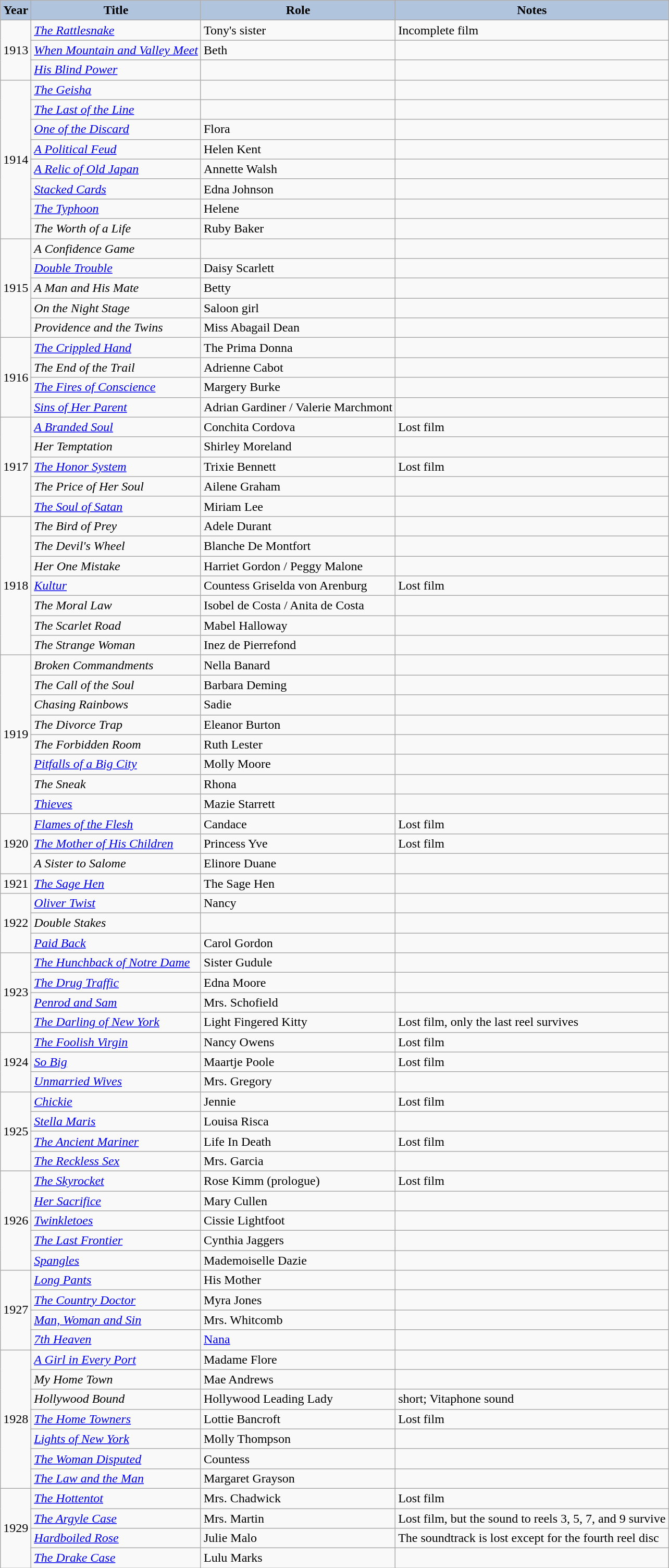<table class="wikitable">
<tr>
<th style="background:#B0C4DE;">Year</th>
<th style="background:#B0C4DE;">Title</th>
<th style="background:#B0C4DE;">Role</th>
<th style="background:#B0C4DE;">Notes</th>
</tr>
<tr>
<td rowspan=3>1913</td>
<td><em><a href='#'>The Rattlesnake</a></em></td>
<td>Tony's sister</td>
<td>Incomplete film</td>
</tr>
<tr>
<td><em><a href='#'>When Mountain and Valley Meet</a></em></td>
<td>Beth</td>
<td></td>
</tr>
<tr>
<td><em><a href='#'>His Blind Power</a></em></td>
<td></td>
<td></td>
</tr>
<tr>
<td rowspan=8>1914</td>
<td><em><a href='#'>The Geisha</a></em></td>
<td></td>
<td></td>
</tr>
<tr>
<td><em><a href='#'>The Last of the Line</a></em></td>
<td></td>
<td></td>
</tr>
<tr>
<td><em><a href='#'>One of the Discard</a></em></td>
<td>Flora</td>
<td></td>
</tr>
<tr>
<td><em><a href='#'>A Political Feud</a></em></td>
<td>Helen Kent</td>
<td></td>
</tr>
<tr>
<td><em><a href='#'>A Relic of Old Japan</a></em></td>
<td>Annette Walsh</td>
<td></td>
</tr>
<tr>
<td><em><a href='#'>Stacked Cards</a></em></td>
<td>Edna Johnson</td>
<td></td>
</tr>
<tr>
<td><em><a href='#'>The Typhoon</a></em></td>
<td>Helene</td>
<td></td>
</tr>
<tr>
<td><em>The Worth of a Life</em></td>
<td>Ruby Baker</td>
<td></td>
</tr>
<tr>
<td rowspan=5>1915</td>
<td><em>A Confidence Game</em></td>
<td></td>
<td></td>
</tr>
<tr>
<td><em><a href='#'>Double Trouble</a></em></td>
<td>Daisy Scarlett</td>
<td></td>
</tr>
<tr>
<td><em>A Man and His Mate</em></td>
<td>Betty</td>
<td></td>
</tr>
<tr>
<td><em>On the Night Stage</em></td>
<td>Saloon girl</td>
<td></td>
</tr>
<tr>
<td><em>Providence and the Twins</em></td>
<td>Miss Abagail Dean</td>
<td></td>
</tr>
<tr>
<td rowspan=4>1916</td>
<td><em><a href='#'>The Crippled Hand</a></em></td>
<td>The Prima Donna</td>
<td></td>
</tr>
<tr>
<td><em>The End of the Trail</em></td>
<td>Adrienne Cabot</td>
<td></td>
</tr>
<tr>
<td><em><a href='#'>The Fires of Conscience</a></em></td>
<td>Margery Burke</td>
<td></td>
</tr>
<tr>
<td><em><a href='#'>Sins of Her Parent</a></em></td>
<td>Adrian Gardiner / Valerie Marchmont</td>
<td></td>
</tr>
<tr>
<td rowspan=5>1917</td>
<td><em><a href='#'>A Branded Soul</a></em></td>
<td>Conchita Cordova</td>
<td>Lost film</td>
</tr>
<tr>
<td><em>Her Temptation</em></td>
<td>Shirley Moreland</td>
<td></td>
</tr>
<tr>
<td><em><a href='#'>The Honor System</a></em></td>
<td>Trixie Bennett</td>
<td>Lost film</td>
</tr>
<tr>
<td><em>The Price of Her Soul</em></td>
<td>Ailene Graham</td>
<td></td>
</tr>
<tr>
<td><em><a href='#'>The Soul of Satan</a></em></td>
<td>Miriam Lee</td>
<td></td>
</tr>
<tr>
<td rowspan=7>1918</td>
<td><em>The Bird of Prey</em></td>
<td>Adele Durant</td>
<td></td>
</tr>
<tr>
<td><em>The Devil's Wheel</em></td>
<td>Blanche De Montfort</td>
</tr>
<tr>
<td><em>Her One Mistake</em></td>
<td>Harriet Gordon / Peggy Malone</td>
<td></td>
</tr>
<tr>
<td><em><a href='#'>Kultur</a></em></td>
<td>Countess Griselda von Arenburg</td>
<td>Lost film</td>
</tr>
<tr>
<td><em>The Moral Law</em></td>
<td>Isobel de Costa / Anita de Costa</td>
<td></td>
</tr>
<tr>
<td><em>The Scarlet Road</em></td>
<td>Mabel Halloway</td>
<td></td>
</tr>
<tr>
<td><em>The Strange Woman</em></td>
<td>Inez de Pierrefond</td>
<td></td>
</tr>
<tr>
<td rowspan=8>1919</td>
<td><em>Broken Commandments</em></td>
<td>Nella Banard</td>
<td></td>
</tr>
<tr>
<td><em>The Call of the Soul</em></td>
<td>Barbara Deming</td>
<td></td>
</tr>
<tr>
<td><em>Chasing Rainbows</em></td>
<td>Sadie</td>
<td></td>
</tr>
<tr>
<td><em>The Divorce Trap</em></td>
<td>Eleanor Burton</td>
<td></td>
</tr>
<tr>
<td><em>The Forbidden Room</em></td>
<td>Ruth Lester</td>
<td></td>
</tr>
<tr>
<td><em><a href='#'>Pitfalls of a Big City</a></em></td>
<td>Molly Moore</td>
<td></td>
</tr>
<tr>
<td><em>The Sneak</em></td>
<td>Rhona</td>
<td></td>
</tr>
<tr>
<td><em><a href='#'>Thieves</a></em></td>
<td>Mazie Starrett</td>
<td></td>
</tr>
<tr>
<td rowspan=3>1920</td>
<td><em><a href='#'>Flames of the Flesh</a></em></td>
<td>Candace</td>
<td>Lost film</td>
</tr>
<tr>
<td><em><a href='#'>The Mother of His Children</a></em></td>
<td>Princess Yve</td>
<td>Lost film</td>
</tr>
<tr>
<td><em>A Sister to Salome</em></td>
<td>Elinore Duane</td>
<td></td>
</tr>
<tr>
<td>1921</td>
<td><em><a href='#'>The Sage Hen</a></em></td>
<td>The Sage Hen</td>
<td></td>
</tr>
<tr>
<td rowspan=3>1922</td>
<td><em><a href='#'>Oliver Twist</a></em></td>
<td>Nancy</td>
<td></td>
</tr>
<tr>
<td><em>Double Stakes</em></td>
<td></td>
<td></td>
</tr>
<tr>
<td><em><a href='#'>Paid Back</a></em></td>
<td>Carol Gordon</td>
<td></td>
</tr>
<tr>
<td rowspan=4>1923</td>
<td><em><a href='#'>The Hunchback of Notre Dame</a></em></td>
<td>Sister Gudule</td>
<td></td>
</tr>
<tr>
<td><em><a href='#'>The Drug Traffic</a></em></td>
<td>Edna Moore</td>
<td></td>
</tr>
<tr>
<td><em><a href='#'>Penrod and Sam</a></em></td>
<td>Mrs. Schofield</td>
<td></td>
</tr>
<tr>
<td><em><a href='#'>The Darling of New York</a></em></td>
<td>Light Fingered Kitty</td>
<td>Lost film, only the last reel survives</td>
</tr>
<tr>
<td rowspan=3>1924</td>
<td><em><a href='#'>The Foolish Virgin</a></em></td>
<td>Nancy Owens</td>
<td>Lost film</td>
</tr>
<tr>
<td><em><a href='#'>So Big</a></em></td>
<td>Maartje Poole</td>
<td>Lost film</td>
</tr>
<tr>
<td><em><a href='#'>Unmarried Wives</a></em></td>
<td>Mrs. Gregory</td>
<td></td>
</tr>
<tr>
<td rowspan=4>1925</td>
<td><em><a href='#'>Chickie</a></em></td>
<td>Jennie</td>
<td>Lost film</td>
</tr>
<tr>
<td><em><a href='#'>Stella Maris</a></em></td>
<td>Louisa Risca</td>
<td></td>
</tr>
<tr>
<td><em><a href='#'>The Ancient Mariner</a></em></td>
<td>Life In Death</td>
<td>Lost film</td>
</tr>
<tr>
<td><em><a href='#'>The Reckless Sex</a></em></td>
<td>Mrs. Garcia</td>
<td></td>
</tr>
<tr>
<td rowspan=5>1926</td>
<td><em><a href='#'>The Skyrocket</a></em></td>
<td>Rose Kimm (prologue)</td>
<td>Lost film</td>
</tr>
<tr>
<td><em><a href='#'>Her Sacrifice</a></em></td>
<td>Mary Cullen</td>
<td></td>
</tr>
<tr>
<td><em><a href='#'>Twinkletoes</a> </em></td>
<td>Cissie Lightfoot</td>
<td></td>
</tr>
<tr>
<td><em><a href='#'>The Last Frontier</a></em></td>
<td>Cynthia Jaggers</td>
<td></td>
</tr>
<tr>
<td><em><a href='#'>Spangles</a></em></td>
<td>Mademoiselle Dazie</td>
<td></td>
</tr>
<tr>
<td rowspan=4>1927</td>
<td><em><a href='#'>Long Pants</a></em></td>
<td>His Mother</td>
<td></td>
</tr>
<tr>
<td><em><a href='#'>The Country Doctor</a></em></td>
<td>Myra Jones</td>
<td></td>
</tr>
<tr>
<td><em><a href='#'>Man, Woman and Sin</a></em></td>
<td>Mrs. Whitcomb</td>
<td></td>
</tr>
<tr>
<td><em><a href='#'>7th Heaven</a></em></td>
<td><a href='#'>Nana</a></td>
<td></td>
</tr>
<tr>
<td rowspan=7>1928</td>
<td><em><a href='#'>A Girl in Every Port</a></em></td>
<td>Madame Flore</td>
<td></td>
</tr>
<tr>
<td><em>My Home Town</em></td>
<td>Mae Andrews</td>
<td></td>
</tr>
<tr>
<td><em>Hollywood Bound</em></td>
<td>Hollywood Leading Lady</td>
<td>short; Vitaphone sound</td>
</tr>
<tr>
<td><em><a href='#'>The Home Towners</a></em></td>
<td>Lottie Bancroft</td>
<td>Lost film</td>
</tr>
<tr>
<td><em><a href='#'>Lights of New York</a></em></td>
<td>Molly Thompson</td>
<td></td>
</tr>
<tr>
<td><em><a href='#'>The Woman Disputed</a></em></td>
<td>Countess</td>
<td></td>
</tr>
<tr>
<td><em><a href='#'>The Law and the Man</a></em></td>
<td>Margaret Grayson</td>
<td></td>
</tr>
<tr>
<td rowspan=4>1929</td>
<td><em><a href='#'>The Hottentot</a></em></td>
<td>Mrs. Chadwick</td>
<td>Lost film</td>
</tr>
<tr>
<td><em><a href='#'>The Argyle Case</a></em></td>
<td>Mrs. Martin</td>
<td>Lost film, but the sound to reels 3, 5, 7, and 9 survive</td>
</tr>
<tr>
<td><em><a href='#'>Hardboiled Rose</a></em></td>
<td>Julie Malo</td>
<td>The soundtrack is lost except for the fourth reel disc</td>
</tr>
<tr>
<td><em><a href='#'>The Drake Case</a></em></td>
<td>Lulu Marks</td>
<td></td>
</tr>
</table>
